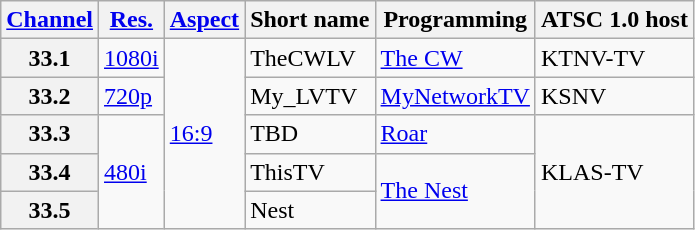<table class="wikitable">
<tr>
<th scope = "col"><a href='#'>Channel</a></th>
<th scope = "col"><a href='#'>Res.</a></th>
<th scope = "col"><a href='#'>Aspect</a></th>
<th scope = "col">Short name</th>
<th scope = "col">Programming</th>
<th scope = "col">ATSC 1.0 host</th>
</tr>
<tr>
<th scope = "row">33.1</th>
<td><a href='#'>1080i</a></td>
<td rowspan=5><a href='#'>16:9</a></td>
<td>TheCWLV</td>
<td><a href='#'>The CW</a></td>
<td>KTNV-TV</td>
</tr>
<tr>
<th scope = "row">33.2</th>
<td><a href='#'>720p</a></td>
<td>My_LVTV</td>
<td><a href='#'>MyNetworkTV</a></td>
<td>KSNV</td>
</tr>
<tr>
<th scope = "row">33.3</th>
<td rowspan=3><a href='#'>480i</a></td>
<td>TBD</td>
<td><a href='#'>Roar</a></td>
<td rowspan=3>KLAS-TV</td>
</tr>
<tr>
<th scope = "row">33.4</th>
<td>ThisTV</td>
<td rowspan=2><a href='#'>The Nest</a></td>
</tr>
<tr>
<th scope = "row">33.5</th>
<td>Nest</td>
</tr>
</table>
